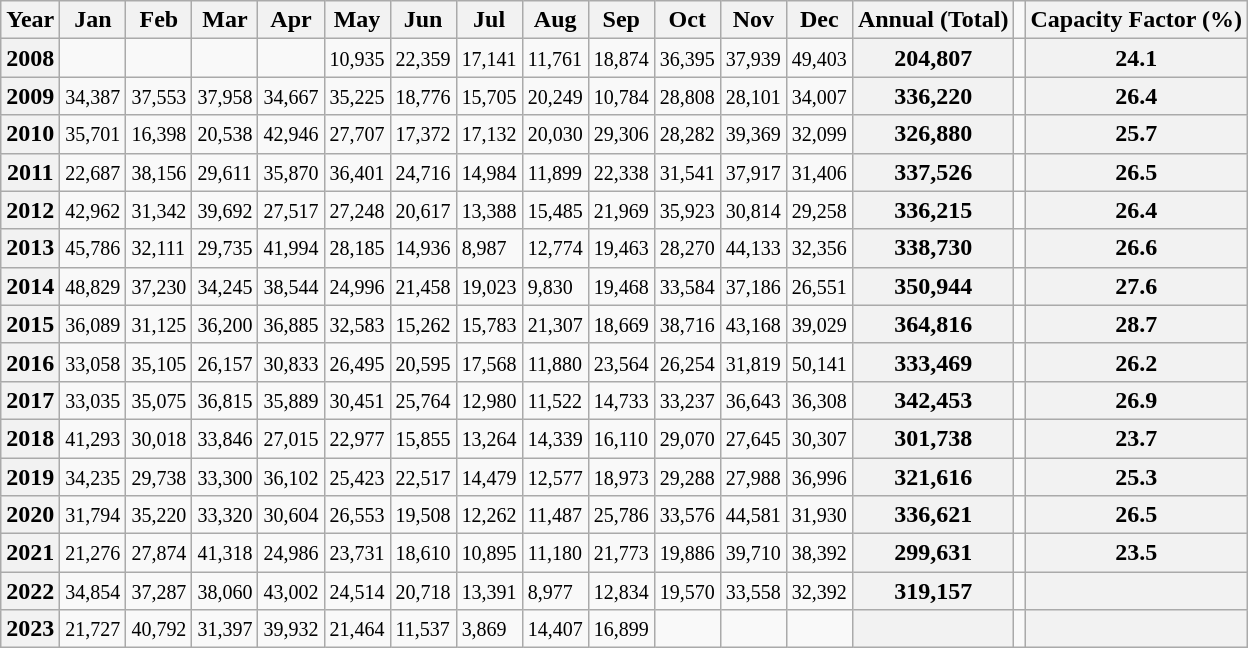<table class="wikitable">
<tr>
<th>Year</th>
<th>Jan</th>
<th>Feb</th>
<th>Mar</th>
<th>Apr</th>
<th>May</th>
<th>Jun</th>
<th>Jul</th>
<th>Aug</th>
<th>Sep</th>
<th>Oct</th>
<th>Nov</th>
<th>Dec</th>
<th>Annual (Total)</th>
<td></td>
<th>Capacity Factor (%)</th>
</tr>
<tr>
<th>2008</th>
<td></td>
<td></td>
<td></td>
<td></td>
<td><small>10,935</small></td>
<td><small>22,359</small></td>
<td><small>17,141</small></td>
<td><small>11,761</small></td>
<td><small>18,874</small></td>
<td><small>36,395</small></td>
<td><small>37,939</small></td>
<td><small>49,403</small></td>
<th>204,807</th>
<td></td>
<th>24.1</th>
</tr>
<tr>
<th>2009</th>
<td><small>34,387</small></td>
<td><small>37,553</small></td>
<td><small>37,958</small></td>
<td><small>34,667</small></td>
<td><small>35,225</small></td>
<td><small>18,776</small></td>
<td><small>15,705</small></td>
<td><small>20,249</small></td>
<td><small>10,784</small></td>
<td><small>28,808</small></td>
<td><small>28,101</small></td>
<td><small>34,007</small></td>
<th>336,220</th>
<td></td>
<th>26.4</th>
</tr>
<tr>
<th>2010</th>
<td><small>35,701</small></td>
<td><small>16,398</small></td>
<td><small>20,538</small></td>
<td><small>42,946</small></td>
<td><small>27,707</small></td>
<td><small>17,372</small></td>
<td><small>17,132</small></td>
<td><small>20,030</small></td>
<td><small>29,306</small></td>
<td><small>28,282</small></td>
<td><small>39,369</small></td>
<td><small>32,099</small></td>
<th>326,880</th>
<td></td>
<th>25.7</th>
</tr>
<tr>
<th>2011</th>
<td><small>22,687</small></td>
<td><small>38,156</small></td>
<td><small>29,611</small></td>
<td><small>35,870</small></td>
<td><small>36,401</small></td>
<td><small>24,716</small></td>
<td><small>14,984</small></td>
<td><small>11,899</small></td>
<td><small>22,338</small></td>
<td><small>31,541</small></td>
<td><small>37,917</small></td>
<td><small>31,406</small></td>
<th>337,526</th>
<td></td>
<th>26.5</th>
</tr>
<tr>
<th>2012</th>
<td><small>42,962</small></td>
<td><small>31,342</small></td>
<td><small>39,692</small></td>
<td><small>27,517</small></td>
<td><small>27,248</small></td>
<td><small>20,617</small></td>
<td><small>13,388</small></td>
<td><small>15,485</small></td>
<td><small>21,969</small></td>
<td><small>35,923</small></td>
<td><small>30,814</small></td>
<td><small>29,258</small></td>
<th>336,215</th>
<td></td>
<th>26.4</th>
</tr>
<tr>
<th>2013</th>
<td><small>45,786</small></td>
<td><small>32,111</small></td>
<td><small>29,735</small></td>
<td><small>41,994</small></td>
<td><small>28,185</small></td>
<td><small>14,936</small></td>
<td><small>8,987</small></td>
<td><small>12,774</small></td>
<td><small>19,463</small></td>
<td><small>28,270</small></td>
<td><small>44,133</small></td>
<td><small>32,356</small></td>
<th>338,730</th>
<td></td>
<th>26.6</th>
</tr>
<tr>
<th>2014</th>
<td><small>48,829</small></td>
<td><small>37,230</small></td>
<td><small>34,245</small></td>
<td><small>38,544</small></td>
<td><small>24,996</small></td>
<td><small>21,458</small></td>
<td><small>19,023</small></td>
<td><small>9,830</small></td>
<td><small>19,468</small></td>
<td><small>33,584</small></td>
<td><small>37,186</small></td>
<td><small>26,551</small></td>
<th>350,944</th>
<td></td>
<th>27.6</th>
</tr>
<tr>
<th>2015</th>
<td><small>36,089</small></td>
<td><small>31,125</small></td>
<td><small>36,200</small></td>
<td><small>36,885</small></td>
<td><small>32,583</small></td>
<td><small>15,262</small></td>
<td><small>15,783</small></td>
<td><small>21,307</small></td>
<td><small>18,669</small></td>
<td><small>38,716</small></td>
<td><small>43,168</small></td>
<td><small>39,029</small></td>
<th>364,816</th>
<td></td>
<th>28.7</th>
</tr>
<tr>
<th>2016</th>
<td><small>33,058</small></td>
<td><small>35,105</small></td>
<td><small>26,157</small></td>
<td><small>30,833</small></td>
<td><small>26,495</small></td>
<td><small>20,595</small></td>
<td><small>17,568</small></td>
<td><small>11,880</small></td>
<td><small>23,564</small></td>
<td><small>26,254</small></td>
<td><small>31,819</small></td>
<td><small>50,141</small></td>
<th>333,469</th>
<td></td>
<th>26.2</th>
</tr>
<tr>
<th>2017</th>
<td><small>33,035</small></td>
<td><small>35,075</small></td>
<td><small>36,815</small></td>
<td><small>35,889</small></td>
<td><small>30,451</small></td>
<td><small>25,764</small></td>
<td><small>12,980</small></td>
<td><small>11,522</small></td>
<td><small>14,733</small></td>
<td><small>33,237</small></td>
<td><small>36,643</small></td>
<td><small>36,308</small></td>
<th>342,453</th>
<td></td>
<th>26.9</th>
</tr>
<tr>
<th>2018</th>
<td><small>41,293</small></td>
<td><small>30,018</small></td>
<td><small>33,846</small></td>
<td><small>27,015</small></td>
<td><small>22,977</small></td>
<td><small>15,855</small></td>
<td><small>13,264</small></td>
<td><small>14,339</small></td>
<td><small>16,110</small></td>
<td><small>29,070</small></td>
<td><small>27,645</small></td>
<td><small>30,307</small></td>
<th>301,738</th>
<td></td>
<th>23.7</th>
</tr>
<tr>
<th>2019</th>
<td><small>34,235</small></td>
<td><small>29,738</small></td>
<td><small>33,300</small></td>
<td><small>36,102</small></td>
<td><small>25,423</small></td>
<td><small>22,517</small></td>
<td><small>14,479</small></td>
<td><small>12,577</small></td>
<td><small>18,973</small></td>
<td><small>29,288</small></td>
<td><small>27,988</small></td>
<td><small>36,996</small></td>
<th>321,616</th>
<td></td>
<th>25.3</th>
</tr>
<tr>
<th>2020</th>
<td><small>31,794</small></td>
<td><small>35,220</small></td>
<td><small>33,320</small></td>
<td><small>30,604</small></td>
<td><small>26,553</small></td>
<td><small>19,508</small></td>
<td><small>12,262</small></td>
<td><small>11,487</small></td>
<td><small>25,786</small></td>
<td><small>33,576</small></td>
<td><small>44,581</small></td>
<td><small>31,930</small></td>
<th>336,621</th>
<td></td>
<th>26.5</th>
</tr>
<tr>
<th>2021</th>
<td><small>21,276</small></td>
<td><small>27,874</small></td>
<td><small>41,318</small></td>
<td><small>24,986</small></td>
<td><small>23,731</small></td>
<td><small>18,610</small></td>
<td><small>10,895</small></td>
<td><small>11,180</small></td>
<td><small>21,773</small></td>
<td><small>19,886</small></td>
<td><small>39,710</small></td>
<td><small>38,392</small></td>
<th>299,631</th>
<td></td>
<th>23.5</th>
</tr>
<tr>
<th>2022</th>
<td><small>34,854</small></td>
<td><small>37,287</small></td>
<td><small>38,060</small></td>
<td><small>43,002</small></td>
<td><small>24,514</small></td>
<td><small>20,718</small></td>
<td><small>13,391</small></td>
<td><small>8,977</small></td>
<td><small>12,834</small></td>
<td><small>19,570</small></td>
<td><small>33,558</small></td>
<td><small>32,392</small></td>
<th>319,157</th>
<td></td>
<th></th>
</tr>
<tr>
<th>2023</th>
<td><small>21,727</small></td>
<td><small>40,792</small></td>
<td><small>31,397</small></td>
<td><small>39,932</small></td>
<td><small>21,464</small></td>
<td><small>11,537</small></td>
<td><small>3,869</small></td>
<td><small>14,407</small></td>
<td><small>16,899</small></td>
<td></td>
<td></td>
<td></td>
<th></th>
<td></td>
<th></th>
</tr>
</table>
